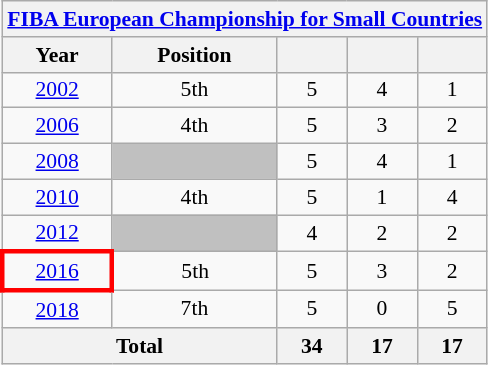<table class="wikitable" style="text-align: center;font-size:90%;">
<tr>
<th colspan=5><a href='#'>FIBA European Championship for Small Countries</a></th>
</tr>
<tr>
<th>Year</th>
<th>Position</th>
<th width=40></th>
<th width=40></th>
<th width=40></th>
</tr>
<tr>
<td> <a href='#'>2002</a></td>
<td>5th</td>
<td>5</td>
<td>4</td>
<td>1</td>
</tr>
<tr>
<td> <a href='#'>2006</a></td>
<td>4th</td>
<td>5</td>
<td>3</td>
<td>2</td>
</tr>
<tr>
<td> <a href='#'>2008</a></td>
<td bgcolor=silver></td>
<td>5</td>
<td>4</td>
<td>1</td>
</tr>
<tr>
<td> <a href='#'>2010</a></td>
<td>4th</td>
<td>5</td>
<td>1</td>
<td>4</td>
</tr>
<tr>
<td> <a href='#'>2012</a></td>
<td bgcolor=silver></td>
<td>4</td>
<td>2</td>
<td>2</td>
</tr>
<tr>
<td style="border: 3px solid red"> <a href='#'>2016</a></td>
<td>5th</td>
<td>5</td>
<td>3</td>
<td>2</td>
</tr>
<tr>
<td> <a href='#'>2018</a></td>
<td>7th</td>
<td>5</td>
<td>0</td>
<td>5</td>
</tr>
<tr>
<th colspan=2>Total</th>
<th>34</th>
<th>17</th>
<th>17</th>
</tr>
</table>
